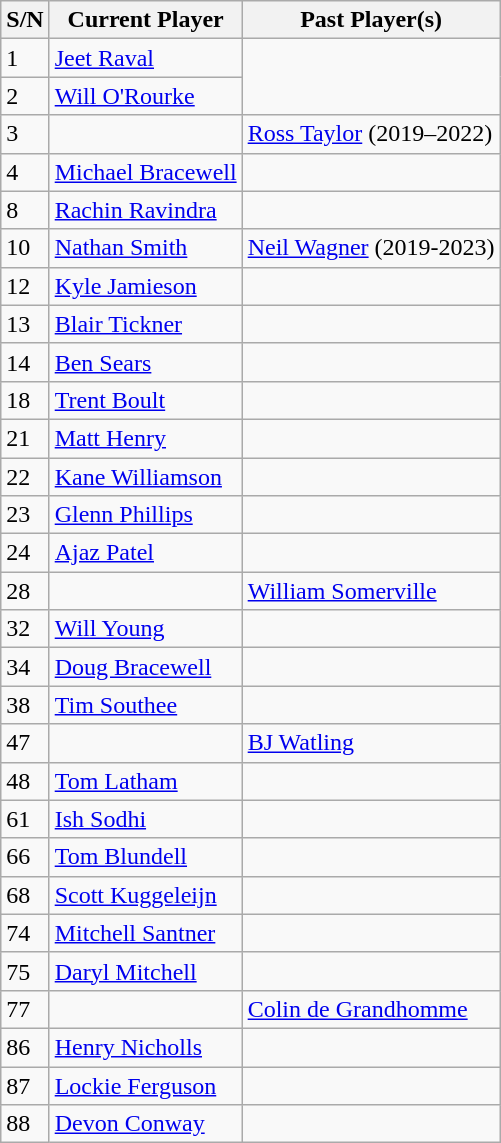<table class="wikitable">
<tr>
<th>S/N</th>
<th>Current Player</th>
<th>Past Player(s)</th>
</tr>
<tr>
<td>1</td>
<td><a href='#'>Jeet Raval</a></td>
</tr>
<tr>
<td>2</td>
<td><a href='#'>Will O'Rourke </a></td>
</tr>
<tr>
<td>3</td>
<td></td>
<td><a href='#'>Ross Taylor</a> (2019–2022)</td>
</tr>
<tr>
<td>4</td>
<td><a href='#'>Michael Bracewell</a></td>
<td></td>
</tr>
<tr>
<td>8</td>
<td><a href='#'>Rachin Ravindra</a></td>
<td></td>
</tr>
<tr>
<td>10</td>
<td><a href='#'>Nathan Smith</a></td>
<td><a href='#'>Neil Wagner</a> (2019-2023)</td>
</tr>
<tr>
<td>12</td>
<td><a href='#'>Kyle Jamieson </a></td>
<td></td>
</tr>
<tr>
<td>13</td>
<td><a href='#'>Blair Tickner</a></td>
</tr>
<tr>
<td>14</td>
<td><a href='#'>Ben Sears </a></td>
<td></td>
</tr>
<tr>
<td>18</td>
<td><a href='#'>Trent Boult</a></td>
<td></td>
</tr>
<tr>
<td>21</td>
<td><a href='#'>Matt Henry</a></td>
<td></td>
</tr>
<tr>
<td>22</td>
<td><a href='#'>Kane Williamson</a></td>
<td></td>
</tr>
<tr>
<td>23</td>
<td><a href='#'>Glenn Phillips</a></td>
<td></td>
</tr>
<tr>
<td>24</td>
<td><a href='#'>Ajaz Patel</a></td>
<td></td>
</tr>
<tr>
<td>28</td>
<td></td>
<td><a href='#'>William Somerville</a></td>
</tr>
<tr>
<td>32</td>
<td><a href='#'>Will Young</a></td>
<td></td>
</tr>
<tr>
<td>34</td>
<td><a href='#'>Doug Bracewell</a></td>
<td></td>
</tr>
<tr>
<td>38</td>
<td><a href='#'>Tim Southee</a></td>
<td></td>
</tr>
<tr>
<td>47</td>
<td></td>
<td><a href='#'>BJ Watling</a></td>
</tr>
<tr>
<td>48</td>
<td><a href='#'>Tom Latham</a></td>
<td></td>
</tr>
<tr>
<td>61</td>
<td><a href='#'>Ish Sodhi</a></td>
<td></td>
</tr>
<tr>
<td>66</td>
<td><a href='#'>Tom Blundell</a></td>
<td></td>
</tr>
<tr>
<td>68</td>
<td><a href='#'>Scott Kuggeleijn</a></td>
<td></td>
</tr>
<tr>
<td>74</td>
<td><a href='#'>Mitchell Santner</a></td>
<td></td>
</tr>
<tr>
<td>75</td>
<td><a href='#'>Daryl Mitchell</a></td>
<td></td>
</tr>
<tr>
<td>77</td>
<td></td>
<td><a href='#'>Colin de Grandhomme</a></td>
</tr>
<tr>
<td>86</td>
<td><a href='#'>Henry Nicholls</a></td>
<td></td>
</tr>
<tr>
<td>87</td>
<td><a href='#'>Lockie Ferguson</a></td>
<td></td>
</tr>
<tr>
<td>88</td>
<td><a href='#'>Devon Conway</a></td>
<td></td>
</tr>
</table>
